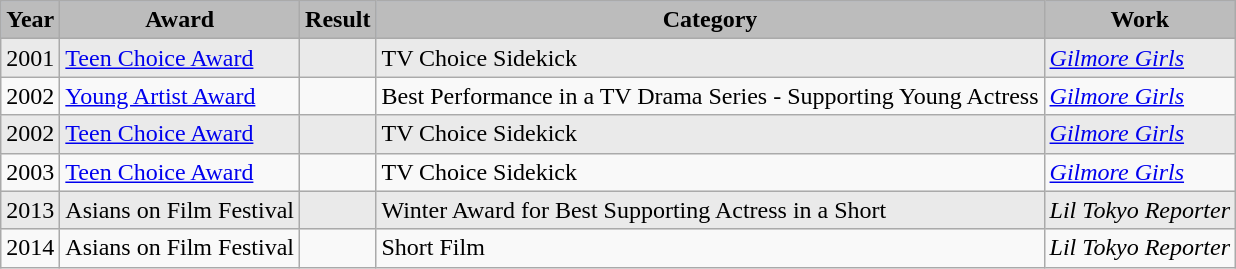<table class="wikitable">
<tr style="background:#b0c4de; text-align:center;">
<th style="background:#bcbcbc;">Year</th>
<th style="background:#bcbcbc;">Award</th>
<th style="background:#bcbcbc;">Result</th>
<th style="background:#bcbcbc;">Category</th>
<th style="background:#bcbcbc;">Work</th>
</tr>
<tr style="background:#eaeaea;">
<td>2001</td>
<td><a href='#'>Teen Choice Award</a></td>
<td></td>
<td>TV Choice Sidekick</td>
<td><em><a href='#'>Gilmore Girls</a></em></td>
</tr>
<tr>
<td>2002</td>
<td><a href='#'>Young Artist Award</a></td>
<td></td>
<td>Best Performance in a TV Drama Series - Supporting Young Actress</td>
<td><em><a href='#'>Gilmore Girls</a></em></td>
</tr>
<tr style="background:#eaeaea;">
<td>2002</td>
<td><a href='#'>Teen Choice Award</a></td>
<td></td>
<td>TV Choice Sidekick</td>
<td><em><a href='#'>Gilmore Girls</a></em></td>
</tr>
<tr>
<td>2003</td>
<td><a href='#'>Teen Choice Award</a></td>
<td></td>
<td>TV Choice Sidekick</td>
<td><em><a href='#'>Gilmore Girls</a></em></td>
</tr>
<tr style="background:#eaeaea;">
<td>2013</td>
<td>Asians on Film Festival</td>
<td></td>
<td>Winter Award for Best Supporting Actress in a Short</td>
<td><em>Lil Tokyo Reporter</em></td>
</tr>
<tr>
<td>2014</td>
<td>Asians on Film Festival</td>
<td></td>
<td>Short Film</td>
<td><em>Lil Tokyo Reporter</em></td>
</tr>
</table>
